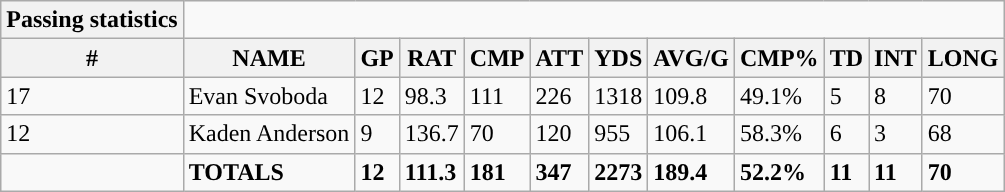<table class="wikitable collapsible">
<tr>
<th style="text-align:center; ">Passing statistics</th>
</tr>
<tr>
<th>#</th>
<th>NAME</th>
<th>GP</th>
<th>RAT</th>
<th>CMP</th>
<th>ATT</th>
<th>YDS</th>
<th>AVG/G</th>
<th>CMP%</th>
<th>TD</th>
<th>INT</th>
<th>LONG</th>
</tr>
<tr>
<td>17</td>
<td>Evan Svoboda</td>
<td>12</td>
<td>98.3</td>
<td>111</td>
<td>226</td>
<td>1318</td>
<td>109.8</td>
<td>49.1%</td>
<td>5</td>
<td>8</td>
<td>70</td>
</tr>
<tr>
<td>12</td>
<td>Kaden Anderson</td>
<td>9</td>
<td>136.7</td>
<td>70</td>
<td>120</td>
<td>955</td>
<td>106.1</td>
<td>58.3%</td>
<td>6</td>
<td>3</td>
<td>68</td>
</tr>
<tr>
<td></td>
<td><strong>TOTALS</strong></td>
<td><strong>12</strong></td>
<td><strong>111.3</strong></td>
<td><strong>181</strong></td>
<td><strong>347</strong></td>
<td><strong>2273</strong></td>
<td><strong>189.4</strong></td>
<td><strong>52.2%</strong></td>
<td><strong>11</strong></td>
<td><strong>11</strong></td>
<td><strong>70</strong></td>
</tr>
</table>
